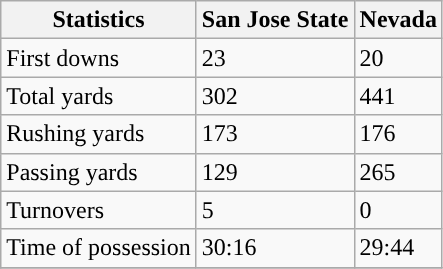<table class="wikitable">
<tr>
<th>Statistics</th>
<th>San Jose State</th>
<th>Nevada</th>
</tr>
<tr>
<td>First downs</td>
<td>23</td>
<td>20</td>
</tr>
<tr>
<td>Total yards</td>
<td>302</td>
<td>441</td>
</tr>
<tr>
<td>Rushing yards</td>
<td>173</td>
<td>176</td>
</tr>
<tr>
<td>Passing yards</td>
<td>129</td>
<td>265</td>
</tr>
<tr>
<td>Turnovers</td>
<td>5</td>
<td>0</td>
</tr>
<tr>
<td>Time of possession</td>
<td>30:16</td>
<td>29:44</td>
</tr>
<tr>
</tr>
</table>
